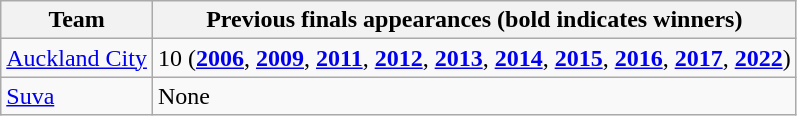<table class="wikitable">
<tr>
<th>Team</th>
<th>Previous finals appearances (bold indicates winners)</th>
</tr>
<tr>
<td> <a href='#'>Auckland City</a></td>
<td>10 (<strong><a href='#'>2006</a></strong>, <strong><a href='#'>2009</a></strong>, <strong><a href='#'>2011</a></strong>, <strong><a href='#'>2012</a></strong>, <strong><a href='#'>2013</a></strong>, <strong><a href='#'>2014</a></strong>, <strong><a href='#'>2015</a></strong>, <strong><a href='#'>2016</a></strong>, <strong><a href='#'>2017</a></strong>, <strong><a href='#'>2022</a></strong>)</td>
</tr>
<tr>
<td> <a href='#'>Suva</a></td>
<td>None</td>
</tr>
</table>
